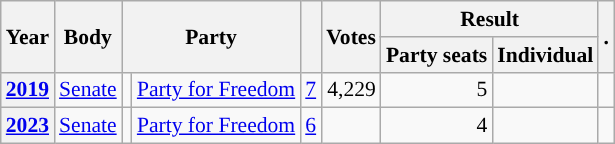<table class="wikitable plainrowheaders sortable" border=2 cellpadding=4 cellspacing=0 style="border: 1px #aaa solid; font-size: 90%; text-align:center;">
<tr>
<th scope="col" rowspan=2>Year</th>
<th scope="col" rowspan=2>Body</th>
<th scope="col" colspan=2 rowspan=2>Party</th>
<th scope="col" rowspan=2></th>
<th scope="col" rowspan=2>Votes</th>
<th scope="colgroup" colspan=2>Result</th>
<th scope="col" rowspan=2 class="unsortable">.</th>
</tr>
<tr>
<th scope="col">Party seats</th>
<th scope="col">Individual</th>
</tr>
<tr>
<th scope="row"><a href='#'>2019</a></th>
<td><a href='#'>Senate</a></td>
<td style="background-color:"></td>
<td><a href='#'>Party for Freedom</a></td>
<td style=text-align:right><a href='#'>7</a></td>
<td style=text-align:right>4,229</td>
<td style=text-align:right>5</td>
<td></td>
<td></td>
</tr>
<tr>
<th scope="row"><a href='#'>2023</a></th>
<td><a href='#'>Senate</a></td>
<td style="background-color:"></td>
<td><a href='#'>Party for Freedom</a></td>
<td style=text-align:right><a href='#'>6</a></td>
<td style=text-align:right></td>
<td style=text-align:right>4</td>
<td></td>
<td></td>
</tr>
</table>
